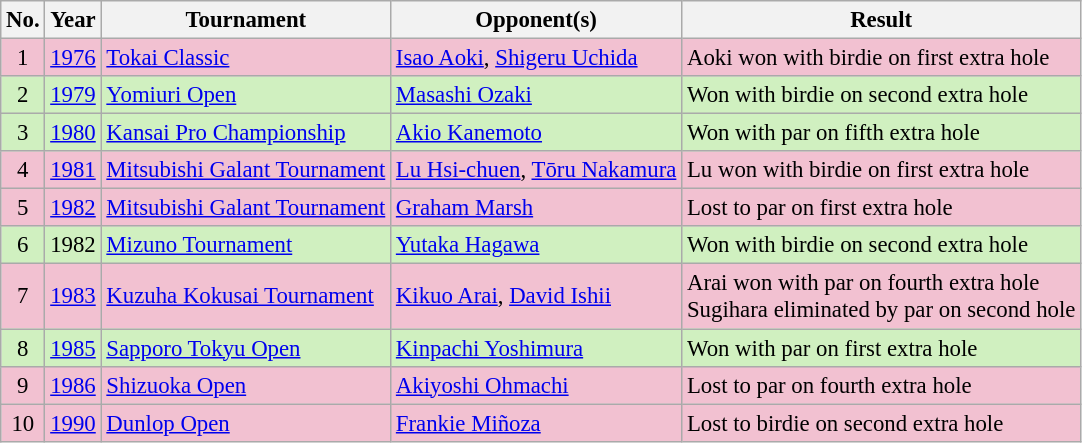<table class="wikitable" style="font-size:95%;">
<tr>
<th>No.</th>
<th>Year</th>
<th>Tournament</th>
<th>Opponent(s)</th>
<th>Result</th>
</tr>
<tr style="background:#F2C1D1;">
<td align=center>1</td>
<td><a href='#'>1976</a></td>
<td><a href='#'>Tokai Classic</a></td>
<td> <a href='#'>Isao Aoki</a>,  <a href='#'>Shigeru Uchida</a></td>
<td>Aoki won with birdie on first extra hole</td>
</tr>
<tr style="background:#D0F0C0;">
<td align=center>2</td>
<td><a href='#'>1979</a></td>
<td><a href='#'>Yomiuri Open</a></td>
<td> <a href='#'>Masashi Ozaki</a></td>
<td>Won with birdie on second extra hole</td>
</tr>
<tr style="background:#D0F0C0;">
<td align=center>3</td>
<td><a href='#'>1980</a></td>
<td><a href='#'>Kansai Pro Championship</a></td>
<td> <a href='#'>Akio Kanemoto</a></td>
<td>Won with par on fifth extra hole</td>
</tr>
<tr style="background:#F2C1D1;">
<td align=center>4</td>
<td><a href='#'>1981</a></td>
<td><a href='#'>Mitsubishi Galant Tournament</a></td>
<td> <a href='#'>Lu Hsi-chuen</a>,  <a href='#'>Tōru Nakamura</a></td>
<td>Lu won with birdie on first extra hole</td>
</tr>
<tr style="background:#F2C1D1;">
<td align=center>5</td>
<td><a href='#'>1982</a></td>
<td><a href='#'>Mitsubishi Galant Tournament</a></td>
<td> <a href='#'>Graham Marsh</a></td>
<td>Lost to par on first extra hole</td>
</tr>
<tr style="background:#D0F0C0;">
<td align=center>6</td>
<td>1982</td>
<td><a href='#'>Mizuno Tournament</a></td>
<td> <a href='#'>Yutaka Hagawa</a></td>
<td>Won with birdie on second extra hole</td>
</tr>
<tr style="background:#F2C1D1;">
<td align=center>7</td>
<td><a href='#'>1983</a></td>
<td><a href='#'>Kuzuha Kokusai Tournament</a></td>
<td> <a href='#'>Kikuo Arai</a>,  <a href='#'>David Ishii</a></td>
<td>Arai won with par on fourth extra hole<br>Sugihara eliminated by par on second hole</td>
</tr>
<tr style="background:#D0F0C0;">
<td align=center>8</td>
<td><a href='#'>1985</a></td>
<td><a href='#'>Sapporo Tokyu Open</a></td>
<td> <a href='#'>Kinpachi Yoshimura</a></td>
<td>Won with par on first extra hole</td>
</tr>
<tr style="background:#F2C1D1;">
<td align=center>9</td>
<td><a href='#'>1986</a></td>
<td><a href='#'>Shizuoka Open</a></td>
<td> <a href='#'>Akiyoshi Ohmachi</a></td>
<td>Lost to par on fourth extra hole</td>
</tr>
<tr style="background:#F2C1D1;">
<td align=center>10</td>
<td><a href='#'>1990</a></td>
<td><a href='#'>Dunlop Open</a></td>
<td> <a href='#'>Frankie Miñoza</a></td>
<td>Lost to birdie on second extra hole</td>
</tr>
</table>
